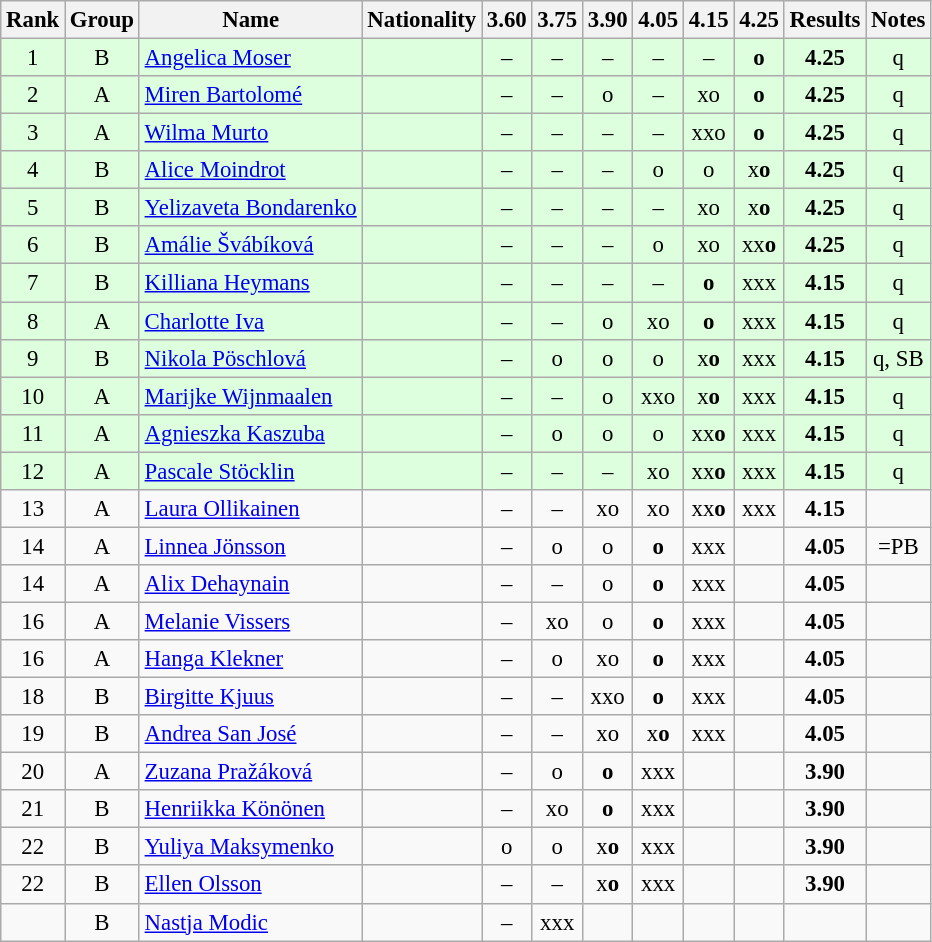<table class="wikitable sortable" style="text-align:center;font-size:95%">
<tr>
<th>Rank</th>
<th>Group</th>
<th>Name</th>
<th>Nationality</th>
<th>3.60</th>
<th>3.75</th>
<th>3.90</th>
<th>4.05</th>
<th>4.15</th>
<th>4.25</th>
<th>Results</th>
<th>Notes</th>
</tr>
<tr bgcolor=ddffdd>
<td>1</td>
<td>B</td>
<td align=left><a href='#'>Angelica Moser</a></td>
<td align=left></td>
<td>–</td>
<td>–</td>
<td>–</td>
<td>–</td>
<td>–</td>
<td><strong>o</strong></td>
<td><strong>4.25</strong></td>
<td>q</td>
</tr>
<tr bgcolor=ddffdd>
<td>2</td>
<td>A</td>
<td align=left><a href='#'>Miren Bartolomé</a></td>
<td align=left></td>
<td>–</td>
<td>–</td>
<td>o</td>
<td>–</td>
<td>xo</td>
<td><strong>o</strong></td>
<td><strong>4.25</strong></td>
<td>q</td>
</tr>
<tr bgcolor=ddffdd>
<td>3</td>
<td>A</td>
<td align=left><a href='#'>Wilma Murto</a></td>
<td align=left></td>
<td>–</td>
<td>–</td>
<td>–</td>
<td>–</td>
<td>xxo</td>
<td><strong>o</strong></td>
<td><strong>4.25</strong></td>
<td>q</td>
</tr>
<tr bgcolor=ddffdd>
<td>4</td>
<td>B</td>
<td align=left><a href='#'>Alice Moindrot</a></td>
<td align=left></td>
<td>–</td>
<td>–</td>
<td>–</td>
<td>o</td>
<td>o</td>
<td>x<strong>o</strong></td>
<td><strong>4.25</strong></td>
<td>q</td>
</tr>
<tr bgcolor=ddffdd>
<td>5</td>
<td>B</td>
<td align=left><a href='#'>Yelizaveta Bondarenko</a></td>
<td align=left></td>
<td>–</td>
<td>–</td>
<td>–</td>
<td>–</td>
<td>xo</td>
<td>x<strong>o</strong></td>
<td><strong>4.25</strong></td>
<td>q</td>
</tr>
<tr bgcolor=ddffdd>
<td>6</td>
<td>B</td>
<td align=left><a href='#'>Amálie Švábíková</a></td>
<td align=left></td>
<td>–</td>
<td>–</td>
<td>–</td>
<td>o</td>
<td>xo</td>
<td>xx<strong>o</strong></td>
<td><strong>4.25</strong></td>
<td>q</td>
</tr>
<tr bgcolor=ddffdd>
<td>7</td>
<td>B</td>
<td align=left><a href='#'>Killiana Heymans</a></td>
<td align=left></td>
<td>–</td>
<td>–</td>
<td>–</td>
<td>–</td>
<td><strong>o</strong></td>
<td>xxx</td>
<td><strong>4.15</strong></td>
<td>q</td>
</tr>
<tr bgcolor=ddffdd>
<td>8</td>
<td>A</td>
<td align=left><a href='#'>Charlotte Iva</a></td>
<td align=left></td>
<td>–</td>
<td>–</td>
<td>o</td>
<td>xo</td>
<td><strong>o</strong></td>
<td>xxx</td>
<td><strong>4.15</strong></td>
<td>q</td>
</tr>
<tr bgcolor=ddffdd>
<td>9</td>
<td>B</td>
<td align=left><a href='#'>Nikola Pöschlová</a></td>
<td align=left></td>
<td>–</td>
<td>o</td>
<td>o</td>
<td>o</td>
<td>x<strong>o</strong></td>
<td>xxx</td>
<td><strong>4.15</strong></td>
<td>q, SB</td>
</tr>
<tr bgcolor=ddffdd>
<td>10</td>
<td>A</td>
<td align=left><a href='#'>Marijke Wijnmaalen</a></td>
<td align=left></td>
<td>–</td>
<td>–</td>
<td>o</td>
<td>xxo</td>
<td>x<strong>o</strong></td>
<td>xxx</td>
<td><strong>4.15</strong></td>
<td>q</td>
</tr>
<tr bgcolor=ddffdd>
<td>11</td>
<td>A</td>
<td align=left><a href='#'>Agnieszka Kaszuba</a></td>
<td align=left></td>
<td>–</td>
<td>o</td>
<td>o</td>
<td>o</td>
<td>xx<strong>o</strong></td>
<td>xxx</td>
<td><strong>4.15</strong></td>
<td>q</td>
</tr>
<tr bgcolor=ddffdd>
<td>12</td>
<td>A</td>
<td align=left><a href='#'>Pascale Stöcklin</a></td>
<td align=left></td>
<td>–</td>
<td>–</td>
<td>–</td>
<td>xo</td>
<td>xx<strong>o</strong></td>
<td>xxx</td>
<td><strong>4.15</strong></td>
<td>q</td>
</tr>
<tr>
<td>13</td>
<td>A</td>
<td align=left><a href='#'>Laura Ollikainen</a></td>
<td align=left></td>
<td>–</td>
<td>–</td>
<td>xo</td>
<td>xo</td>
<td>xx<strong>o</strong></td>
<td>xxx</td>
<td><strong>4.15</strong></td>
<td></td>
</tr>
<tr>
<td>14</td>
<td>A</td>
<td align=left><a href='#'>Linnea Jönsson</a></td>
<td align=left></td>
<td>–</td>
<td>o</td>
<td>o</td>
<td><strong>o</strong></td>
<td>xxx</td>
<td></td>
<td><strong>4.05</strong></td>
<td>=PB</td>
</tr>
<tr>
<td>14</td>
<td>A</td>
<td align=left><a href='#'>Alix Dehaynain</a></td>
<td align=left></td>
<td>–</td>
<td>–</td>
<td>o</td>
<td><strong>o</strong></td>
<td>xxx</td>
<td></td>
<td><strong>4.05</strong></td>
<td></td>
</tr>
<tr>
<td>16</td>
<td>A</td>
<td align=left><a href='#'>Melanie Vissers</a></td>
<td align=left></td>
<td>–</td>
<td>xo</td>
<td>o</td>
<td><strong>o</strong></td>
<td>xxx</td>
<td></td>
<td><strong>4.05</strong></td>
<td></td>
</tr>
<tr>
<td>16</td>
<td>A</td>
<td align=left><a href='#'>Hanga Klekner</a></td>
<td align=left></td>
<td>–</td>
<td>o</td>
<td>xo</td>
<td><strong>o</strong></td>
<td>xxx</td>
<td></td>
<td><strong>4.05</strong></td>
<td></td>
</tr>
<tr>
<td>18</td>
<td>B</td>
<td align=left><a href='#'>Birgitte Kjuus</a></td>
<td align=left></td>
<td>–</td>
<td>–</td>
<td>xxo</td>
<td><strong>o</strong></td>
<td>xxx</td>
<td></td>
<td><strong>4.05</strong></td>
<td></td>
</tr>
<tr>
<td>19</td>
<td>B</td>
<td align=left><a href='#'>Andrea San José</a></td>
<td align=left></td>
<td>–</td>
<td>–</td>
<td>xo</td>
<td>x<strong>o</strong></td>
<td>xxx</td>
<td></td>
<td><strong>4.05</strong></td>
<td></td>
</tr>
<tr>
<td>20</td>
<td>A</td>
<td align=left><a href='#'>Zuzana Pražáková</a></td>
<td align=left></td>
<td>–</td>
<td>o</td>
<td><strong>o</strong></td>
<td>xxx</td>
<td></td>
<td></td>
<td><strong>3.90</strong></td>
<td></td>
</tr>
<tr>
<td>21</td>
<td>B</td>
<td align=left><a href='#'>Henriikka Könönen</a></td>
<td align=left></td>
<td>–</td>
<td>xo</td>
<td><strong>o</strong></td>
<td>xxx</td>
<td></td>
<td></td>
<td><strong>3.90</strong></td>
<td></td>
</tr>
<tr>
<td>22</td>
<td>B</td>
<td align=left><a href='#'>Yuliya Maksymenko</a></td>
<td align=left></td>
<td>o</td>
<td>o</td>
<td>x<strong>o</strong></td>
<td>xxx</td>
<td></td>
<td></td>
<td><strong>3.90</strong></td>
<td></td>
</tr>
<tr>
<td>22</td>
<td>B</td>
<td align=left><a href='#'>Ellen Olsson</a></td>
<td align=left></td>
<td>–</td>
<td>–</td>
<td>x<strong>o</strong></td>
<td>xxx</td>
<td></td>
<td></td>
<td><strong>3.90</strong></td>
<td></td>
</tr>
<tr>
<td></td>
<td>B</td>
<td align=left><a href='#'>Nastja Modic</a></td>
<td align=left></td>
<td>–</td>
<td>xxx</td>
<td></td>
<td></td>
<td></td>
<td></td>
<td><strong></strong></td>
<td></td>
</tr>
</table>
